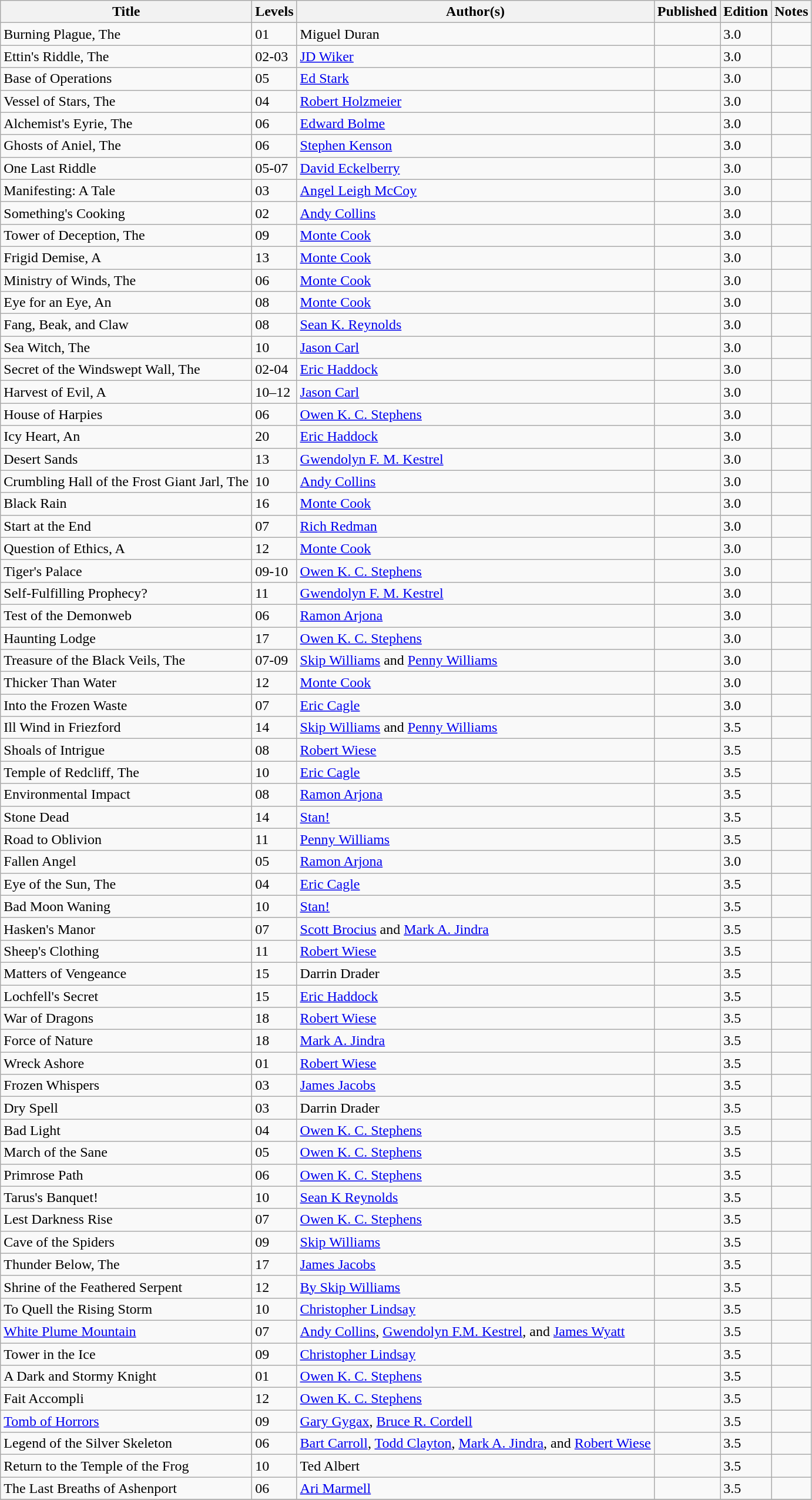<table class="sortable wikitable">
<tr>
<th>Title</th>
<th>Levels</th>
<th>Author(s)</th>
<th>Published</th>
<th>Edition</th>
<th>Notes</th>
</tr>
<tr>
<td>Burning Plague, The</td>
<td>01</td>
<td>Miguel Duran</td>
<td>  </td>
<td>3.0</td>
<td></td>
</tr>
<tr>
<td>Ettin's Riddle, The</td>
<td>02-03</td>
<td><a href='#'>JD Wiker</a></td>
<td></td>
<td>3.0</td>
<td></td>
</tr>
<tr>
<td>Base of Operations</td>
<td>05</td>
<td><a href='#'>Ed Stark</a></td>
<td></td>
<td>3.0</td>
<td></td>
</tr>
<tr>
<td>Vessel of Stars, The</td>
<td>04</td>
<td><a href='#'>Robert Holzmeier</a></td>
<td></td>
<td>3.0</td>
<td></td>
</tr>
<tr>
<td>Alchemist's Eyrie, The</td>
<td>06</td>
<td><a href='#'>Edward Bolme</a></td>
<td></td>
<td>3.0</td>
<td></td>
</tr>
<tr>
<td>Ghosts of Aniel, The</td>
<td>06</td>
<td><a href='#'>Stephen Kenson</a></td>
<td></td>
<td>3.0</td>
<td></td>
</tr>
<tr>
<td>One Last Riddle</td>
<td>05-07</td>
<td><a href='#'>David Eckelberry</a></td>
<td></td>
<td>3.0</td>
<td></td>
</tr>
<tr>
<td>Manifesting: A Tale</td>
<td>03</td>
<td><a href='#'>Angel Leigh McCoy</a></td>
<td></td>
<td>3.0</td>
<td></td>
</tr>
<tr>
<td>Something's Cooking</td>
<td>02</td>
<td><a href='#'>Andy Collins</a></td>
<td></td>
<td>3.0</td>
<td></td>
</tr>
<tr>
<td>Tower of Deception, The</td>
<td>09</td>
<td><a href='#'>Monte Cook</a></td>
<td></td>
<td>3.0</td>
<td></td>
</tr>
<tr>
<td>Frigid Demise, A</td>
<td>13</td>
<td><a href='#'>Monte Cook</a></td>
<td></td>
<td>3.0</td>
<td></td>
</tr>
<tr>
<td>Ministry of Winds, The</td>
<td>06</td>
<td><a href='#'>Monte Cook</a></td>
<td></td>
<td>3.0</td>
<td></td>
</tr>
<tr>
<td>Eye for an Eye, An</td>
<td>08</td>
<td><a href='#'>Monte Cook</a></td>
<td></td>
<td>3.0</td>
<td></td>
</tr>
<tr>
<td>Fang, Beak, and Claw</td>
<td>08</td>
<td><a href='#'>Sean K. Reynolds</a></td>
<td></td>
<td>3.0</td>
<td></td>
</tr>
<tr>
<td>Sea Witch, The</td>
<td>10</td>
<td><a href='#'>Jason Carl</a></td>
<td></td>
<td>3.0</td>
<td></td>
</tr>
<tr>
<td>Secret of the Windswept Wall, The</td>
<td>02-04</td>
<td><a href='#'>Eric Haddock</a></td>
<td></td>
<td>3.0</td>
<td></td>
</tr>
<tr>
<td>Harvest of Evil, A</td>
<td>10–12</td>
<td><a href='#'>Jason Carl</a></td>
<td></td>
<td>3.0</td>
<td></td>
</tr>
<tr>
<td>House of Harpies</td>
<td>06</td>
<td><a href='#'>Owen K. C. Stephens</a></td>
<td></td>
<td>3.0</td>
<td></td>
</tr>
<tr>
<td>Icy Heart, An</td>
<td>20</td>
<td><a href='#'>Eric Haddock</a></td>
<td></td>
<td>3.0</td>
<td></td>
</tr>
<tr>
<td>Desert Sands</td>
<td>13</td>
<td><a href='#'>Gwendolyn F. M. Kestrel</a></td>
<td></td>
<td>3.0</td>
<td></td>
</tr>
<tr>
<td>Crumbling Hall of the Frost Giant Jarl, The</td>
<td>10</td>
<td><a href='#'>Andy Collins</a></td>
<td></td>
<td>3.0</td>
<td></td>
</tr>
<tr>
<td>Black Rain</td>
<td>16</td>
<td><a href='#'>Monte Cook</a></td>
<td></td>
<td>3.0</td>
<td></td>
</tr>
<tr>
<td>Start at the End</td>
<td>07</td>
<td><a href='#'>Rich Redman</a></td>
<td></td>
<td>3.0</td>
<td></td>
</tr>
<tr>
<td>Question of Ethics, A</td>
<td>12</td>
<td><a href='#'>Monte Cook</a></td>
<td></td>
<td>3.0</td>
<td></td>
</tr>
<tr>
<td>Tiger's Palace</td>
<td>09-10</td>
<td><a href='#'>Owen K. C. Stephens</a></td>
<td></td>
<td>3.0</td>
<td></td>
</tr>
<tr>
<td>Self-Fulfilling Prophecy?</td>
<td>11</td>
<td><a href='#'>Gwendolyn F. M. Kestrel</a></td>
<td></td>
<td>3.0</td>
<td></td>
</tr>
<tr>
<td>Test of the Demonweb</td>
<td>06</td>
<td><a href='#'>Ramon Arjona</a></td>
<td></td>
<td>3.0</td>
<td></td>
</tr>
<tr>
<td>Haunting Lodge</td>
<td>17</td>
<td><a href='#'>Owen K. C. Stephens</a></td>
<td></td>
<td>3.0</td>
<td></td>
</tr>
<tr>
<td>Treasure of the Black Veils, The</td>
<td>07-09</td>
<td><a href='#'>Skip Williams</a> and <a href='#'>Penny Williams</a></td>
<td></td>
<td>3.0</td>
<td></td>
</tr>
<tr>
<td>Thicker Than Water</td>
<td>12</td>
<td><a href='#'>Monte Cook</a></td>
<td></td>
<td>3.0</td>
<td></td>
</tr>
<tr>
<td>Into the Frozen Waste</td>
<td>07</td>
<td><a href='#'>Eric Cagle</a></td>
<td></td>
<td>3.0</td>
<td></td>
</tr>
<tr>
<td>Ill Wind in Friezford</td>
<td>14</td>
<td><a href='#'>Skip Williams</a> and <a href='#'>Penny Williams</a></td>
<td></td>
<td>3.5</td>
<td></td>
</tr>
<tr>
<td>Shoals of Intrigue</td>
<td>08</td>
<td><a href='#'>Robert Wiese </a></td>
<td></td>
<td>3.5</td>
<td></td>
</tr>
<tr>
<td>Temple of Redcliff, The</td>
<td>10</td>
<td><a href='#'>Eric Cagle </a></td>
<td></td>
<td>3.5</td>
<td></td>
</tr>
<tr>
<td>Environmental Impact</td>
<td>08</td>
<td><a href='#'>Ramon Arjona</a></td>
<td></td>
<td>3.5</td>
<td></td>
</tr>
<tr>
<td>Stone Dead</td>
<td>14</td>
<td><a href='#'>Stan!</a></td>
<td></td>
<td>3.5</td>
<td></td>
</tr>
<tr>
<td>Road to Oblivion</td>
<td>11</td>
<td><a href='#'>Penny Williams</a></td>
<td></td>
<td>3.5</td>
<td></td>
</tr>
<tr>
<td>Fallen Angel</td>
<td>05</td>
<td><a href='#'>Ramon Arjona</a></td>
<td></td>
<td>3.0</td>
<td></td>
</tr>
<tr>
<td>Eye of the Sun, The</td>
<td>04</td>
<td><a href='#'>Eric Cagle</a></td>
<td></td>
<td>3.5</td>
<td></td>
</tr>
<tr>
<td>Bad Moon Waning</td>
<td>10</td>
<td><a href='#'>Stan!</a></td>
<td></td>
<td>3.5</td>
<td></td>
</tr>
<tr>
<td>Hasken's Manor</td>
<td>07</td>
<td><a href='#'>Scott Brocius</a> and <a href='#'>Mark A. Jindra</a></td>
<td></td>
<td>3.5</td>
<td></td>
</tr>
<tr>
<td>Sheep's Clothing</td>
<td>11</td>
<td><a href='#'>Robert Wiese</a></td>
<td></td>
<td>3.5</td>
<td></td>
</tr>
<tr>
<td>Matters of Vengeance</td>
<td>15</td>
<td>Darrin Drader</td>
<td></td>
<td>3.5</td>
<td></td>
</tr>
<tr>
<td>Lochfell's Secret</td>
<td>15</td>
<td><a href='#'>Eric Haddock</a></td>
<td></td>
<td>3.5</td>
<td></td>
</tr>
<tr>
<td>War of Dragons</td>
<td>18</td>
<td><a href='#'>Robert Wiese</a></td>
<td></td>
<td>3.5</td>
<td></td>
</tr>
<tr>
<td>Force of Nature</td>
<td>18</td>
<td><a href='#'>Mark A. Jindra</a></td>
<td></td>
<td>3.5</td>
<td></td>
</tr>
<tr>
<td>Wreck Ashore</td>
<td>01</td>
<td><a href='#'>Robert Wiese</a></td>
<td></td>
<td>3.5</td>
<td></td>
</tr>
<tr>
<td>Frozen Whispers</td>
<td>03</td>
<td><a href='#'>James Jacobs</a></td>
<td></td>
<td>3.5</td>
<td></td>
</tr>
<tr>
<td>Dry Spell</td>
<td>03</td>
<td>Darrin Drader</td>
<td></td>
<td>3.5</td>
<td></td>
</tr>
<tr>
<td>Bad Light</td>
<td>04</td>
<td><a href='#'>Owen K. C. Stephens</a></td>
<td></td>
<td>3.5</td>
<td></td>
</tr>
<tr>
<td>March of the Sane</td>
<td>05</td>
<td><a href='#'>Owen K. C. Stephens</a></td>
<td></td>
<td>3.5</td>
<td></td>
</tr>
<tr>
<td>Primrose Path</td>
<td>06</td>
<td><a href='#'>Owen K. C. Stephens</a></td>
<td></td>
<td>3.5</td>
<td></td>
</tr>
<tr>
<td>Tarus's Banquet!</td>
<td>10</td>
<td><a href='#'>Sean K Reynolds</a></td>
<td></td>
<td>3.5</td>
<td></td>
</tr>
<tr>
<td>Lest Darkness Rise</td>
<td>07</td>
<td><a href='#'>Owen K. C. Stephens</a></td>
<td></td>
<td>3.5</td>
<td></td>
</tr>
<tr>
<td>Cave of the Spiders</td>
<td>09</td>
<td><a href='#'>Skip Williams</a></td>
<td></td>
<td>3.5</td>
<td></td>
</tr>
<tr>
<td>Thunder Below, The</td>
<td>17</td>
<td><a href='#'>James Jacobs</a></td>
<td></td>
<td>3.5</td>
<td></td>
</tr>
<tr>
<td>Shrine of the Feathered Serpent</td>
<td>12</td>
<td><a href='#'>By Skip Williams</a></td>
<td></td>
<td>3.5</td>
<td></td>
</tr>
<tr>
<td>To Quell the Rising Storm</td>
<td>10</td>
<td><a href='#'>Christopher Lindsay</a></td>
<td></td>
<td>3.5</td>
<td></td>
</tr>
<tr>
<td><a href='#'>White Plume Mountain</a></td>
<td>07</td>
<td><a href='#'>Andy Collins</a>, <a href='#'>Gwendolyn F.M. Kestrel</a>, and <a href='#'>James Wyatt</a></td>
<td></td>
<td>3.5</td>
<td></td>
</tr>
<tr>
<td>Tower in the Ice</td>
<td>09</td>
<td><a href='#'>Christopher Lindsay</a></td>
<td></td>
<td>3.5</td>
<td></td>
</tr>
<tr>
<td>A Dark and Stormy Knight</td>
<td>01</td>
<td><a href='#'>Owen K. C. Stephens</a></td>
<td></td>
<td>3.5</td>
<td></td>
</tr>
<tr>
<td>Fait Accompli</td>
<td>12</td>
<td><a href='#'>Owen K. C. Stephens</a></td>
<td></td>
<td>3.5</td>
<td></td>
</tr>
<tr>
<td><a href='#'>Tomb of Horrors</a></td>
<td>09</td>
<td><a href='#'>Gary Gygax</a>, <a href='#'>Bruce R. Cordell</a></td>
<td></td>
<td>3.5</td>
<td></td>
</tr>
<tr>
<td>Legend of the Silver Skeleton</td>
<td>06</td>
<td><a href='#'>Bart Carroll</a>, <a href='#'>Todd Clayton</a>, <a href='#'>Mark A. Jindra</a>, and <a href='#'>Robert Wiese</a></td>
<td></td>
<td>3.5</td>
<td></td>
</tr>
<tr>
<td>Return to the Temple of the Frog</td>
<td>10</td>
<td>Ted Albert</td>
<td></td>
<td>3.5</td>
<td></td>
</tr>
<tr>
<td>The Last Breaths of Ashenport</td>
<td>06</td>
<td><a href='#'>Ari Marmell</a></td>
<td></td>
<td>3.5</td>
<td></td>
</tr>
<tr>
</tr>
</table>
